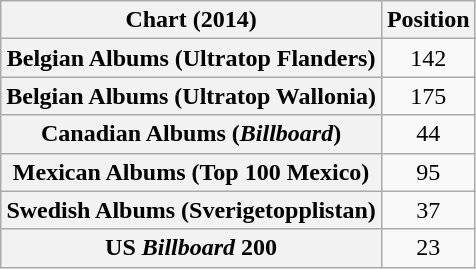<table class="wikitable sortable plainrowheaders" style="text-align:center">
<tr>
<th scope="col">Chart (2014)</th>
<th scope="col">Position</th>
</tr>
<tr>
<th scope="row">Belgian Albums (Ultratop Flanders)</th>
<td>142</td>
</tr>
<tr>
<th scope="row">Belgian Albums (Ultratop Wallonia)</th>
<td>175</td>
</tr>
<tr>
<th scope="row">Canadian Albums (<em>Billboard</em>)</th>
<td>44</td>
</tr>
<tr>
<th scope="row">Mexican Albums (Top 100 Mexico)</th>
<td>95</td>
</tr>
<tr>
<th scope="row">Swedish Albums (Sverigetopplistan)</th>
<td>37</td>
</tr>
<tr>
<th scope="row">US <em>Billboard</em> 200</th>
<td>23</td>
</tr>
</table>
